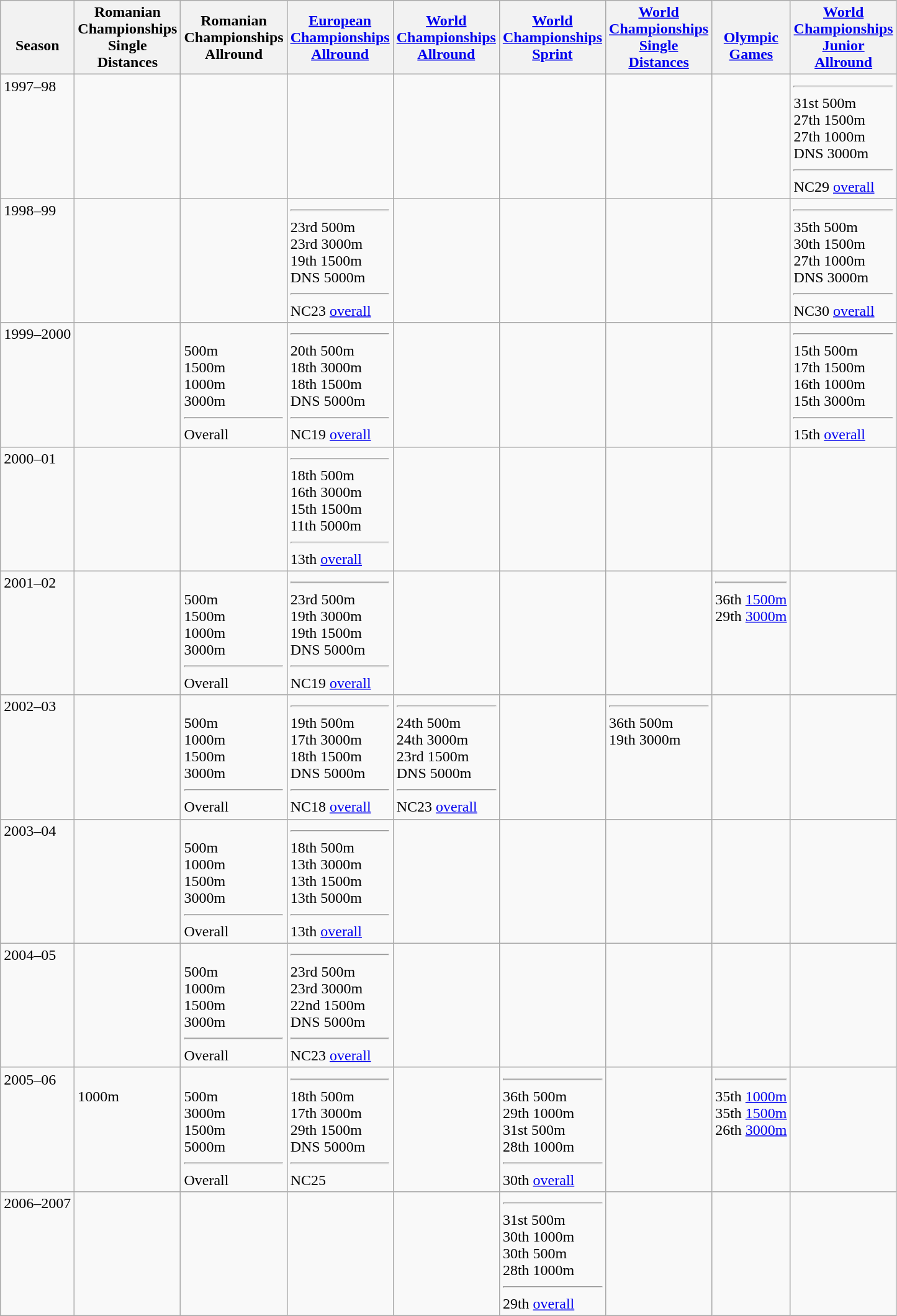<table class="wikitable">
<tr>
<th><br> Season</th>
<th>Romanian <br> Championships <br> Single <br> Distances</th>
<th>Romanian <br> Championships <br> Allround</th>
<th><a href='#'>European <br> Championships <br> Allround</a></th>
<th><a href='#'>World <br> Championships <br> Allround</a></th>
<th><a href='#'>World <br> Championships <br> Sprint</a></th>
<th><a href='#'>World <br> Championships <br> Single <br> Distances</a></th>
<th> <br> <a href='#'>Olympic <br> Games</a></th>
<th><a href='#'>World <br> Championships <br> Junior <br> Allround</a></th>
</tr>
<tr style="vertical-align: top;">
<td>1997–98</td>
<td></td>
<td></td>
<td></td>
<td></td>
<td></td>
<td></td>
<td></td>
<td> <hr> 31st 500m <br> 27th 1500m <br> 27th 1000m <br> DNS 3000m <hr> NC29 <a href='#'>overall</a></td>
</tr>
<tr style="vertical-align: top;">
<td>1998–99</td>
<td></td>
<td></td>
<td> <hr> 23rd 500m <br> 23rd 3000m <br> 19th 1500m <br> DNS 5000m <hr> NC23 <a href='#'>overall</a></td>
<td></td>
<td></td>
<td></td>
<td></td>
<td> <hr> 35th 500m <br> 30th 1500m <br> 27th 1000m <br> DNS 3000m <hr> NC30 <a href='#'>overall</a></td>
</tr>
<tr style="vertical-align: top;">
<td>1999–2000</td>
<td></td>
<td><br>  500m <br>  1500m <br>  1000m <br>  3000m <hr>  Overall</td>
<td> <hr> 20th 500m <br> 18th 3000m <br> 18th 1500m <br> DNS 5000m <hr> NC19 <a href='#'>overall</a></td>
<td></td>
<td></td>
<td></td>
<td></td>
<td> <hr> 15th 500m <br> 17th 1500m <br> 16th 1000m <br> 15th 3000m <hr> 15th <a href='#'>overall</a></td>
</tr>
<tr style="vertical-align: top;">
<td>2000–01</td>
<td></td>
<td></td>
<td> <hr> 18th 500m <br> 16th 3000m <br> 15th 1500m <br> 11th 5000m <hr> 13th <a href='#'>overall</a></td>
<td></td>
<td></td>
<td></td>
<td></td>
<td></td>
</tr>
<tr style="vertical-align: top;">
<td>2001–02</td>
<td></td>
<td><br>  500m <br>  1500m <br>  1000m <br>  3000m <hr>  Overall</td>
<td> <hr> 23rd 500m <br> 19th 3000m <br> 19th 1500m <br> DNS 5000m <hr> NC19 <a href='#'>overall</a></td>
<td></td>
<td></td>
<td></td>
<td> <hr> 36th <a href='#'>1500m</a> <br> 29th <a href='#'>3000m</a></td>
<td></td>
</tr>
<tr style="vertical-align: top;">
<td>2002–03</td>
<td></td>
<td><br>  500m <br>  1000m <br>  1500m <br>  3000m <hr>  Overall</td>
<td> <hr> 19th 500m <br> 17th 3000m <br> 18th 1500m <br> DNS 5000m <hr> NC18 <a href='#'>overall</a></td>
<td> <hr> 24th 500m <br> 24th 3000m <br> 23rd 1500m <br> DNS 5000m <hr> NC23 <a href='#'>overall</a></td>
<td></td>
<td> <hr> 36th 500m <br> 19th 3000m</td>
<td></td>
<td></td>
</tr>
<tr style="vertical-align: top;">
<td>2003–04</td>
<td></td>
<td><br>  500m <br>  1000m <br>  1500m <br>  3000m <hr>  Overall</td>
<td> <hr> 18th 500m <br> 13th 3000m <br> 13th 1500m <br> 13th 5000m <hr> 13th <a href='#'>overall</a></td>
<td></td>
<td></td>
<td></td>
<td></td>
<td></td>
</tr>
<tr style="vertical-align: top;">
<td>2004–05</td>
<td></td>
<td><br>  500m <br>  1000m <br>  1500m <br>  3000m <hr>  Overall</td>
<td> <hr> 23rd 500m <br> 23rd 3000m <br> 22nd 1500m <br> DNS 5000m <hr> NC23 <a href='#'>overall</a></td>
<td></td>
<td></td>
<td></td>
<td></td>
<td></td>
</tr>
<tr style="vertical-align: top;">
<td>2005–06</td>
<td> <br>  1000m</td>
<td><br>  500m <br>  3000m <br>  1500m <br>  5000m <hr>  Overall</td>
<td> <hr> 18th 500m <br> 17th 3000m <br> 29th 1500m <br> DNS 5000m <hr> NC25</td>
<td></td>
<td> <hr> 36th 500m <br> 29th 1000m <br> 31st 500m <br> 28th 1000m <hr> 30th <a href='#'>overall</a></td>
<td></td>
<td> <hr> 35th <a href='#'>1000m</a> <br> 35th <a href='#'>1500m</a> <br> 26th <a href='#'>3000m</a></td>
<td></td>
</tr>
<tr style="vertical-align: top;">
<td>2006–2007</td>
<td></td>
<td></td>
<td></td>
<td></td>
<td> <hr> 31st 500m <br> 30th 1000m <br> 30th 500m <br> 28th 1000m <hr> 29th <a href='#'>overall</a></td>
<td></td>
<td></td>
<td></td>
</tr>
</table>
